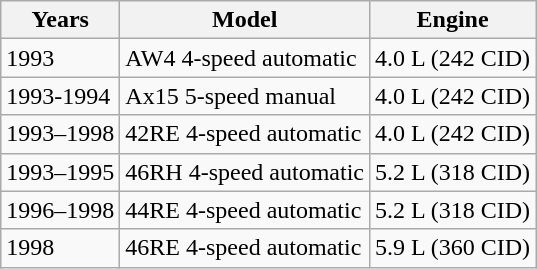<table class="wikitable">
<tr>
<th>Years</th>
<th>Model</th>
<th>Engine</th>
</tr>
<tr>
<td>1993</td>
<td>AW4 4-speed automatic</td>
<td>4.0 L (242 CID)</td>
</tr>
<tr>
<td>1993-1994</td>
<td>Ax15 5-speed manual</td>
<td>4.0 L (242 CID)</td>
</tr>
<tr>
<td>1993–1998</td>
<td>42RE 4-speed automatic</td>
<td>4.0 L (242 CID)</td>
</tr>
<tr>
<td>1993–1995</td>
<td>46RH 4-speed automatic</td>
<td>5.2 L (318 CID)</td>
</tr>
<tr>
<td>1996–1998</td>
<td>44RE 4-speed automatic</td>
<td>5.2 L (318 CID)</td>
</tr>
<tr>
<td>1998</td>
<td>46RE 4-speed automatic</td>
<td>5.9 L (360 CID)</td>
</tr>
</table>
